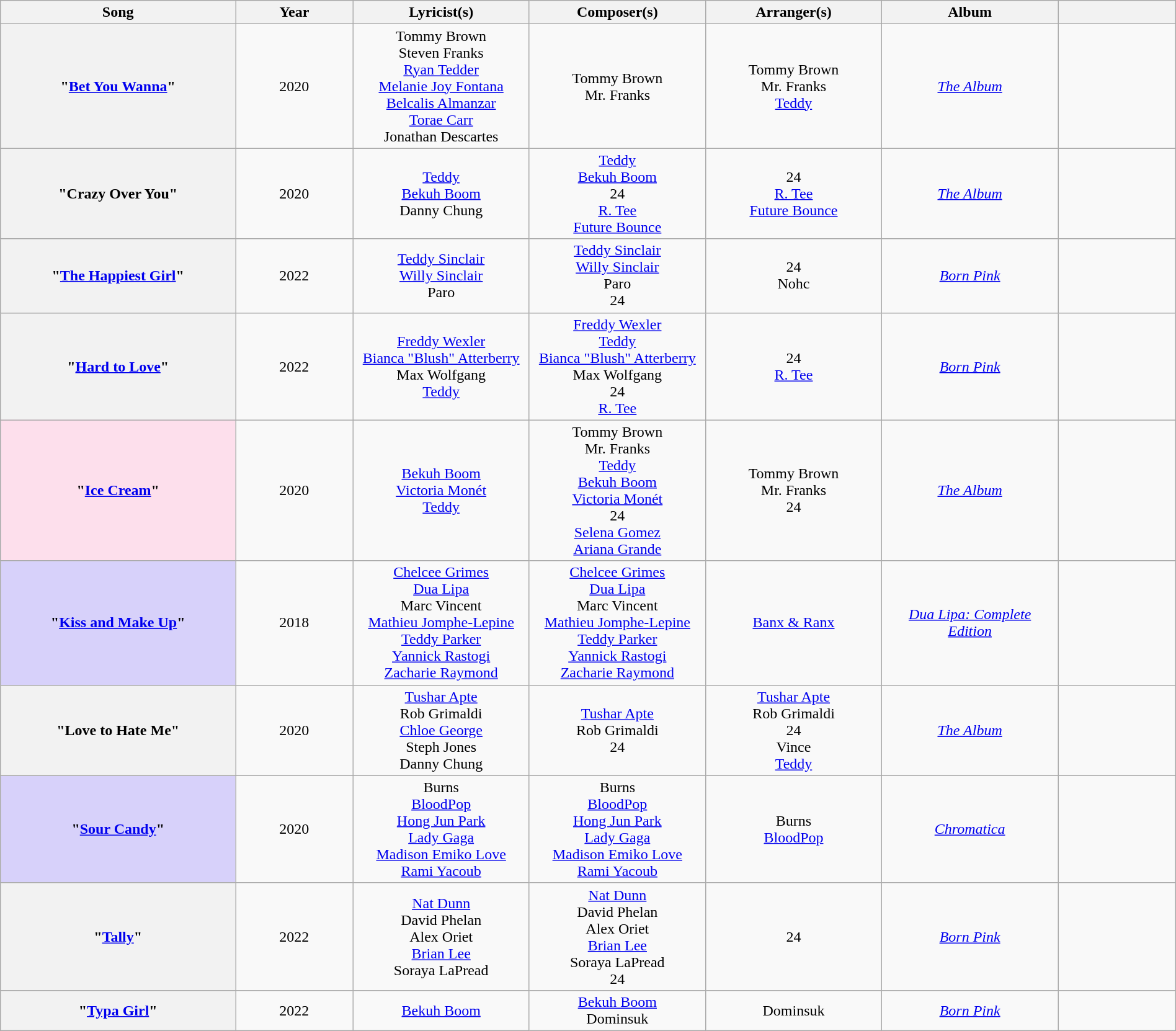<table class="wikitable sortable plainrowheaders" style="text-align:center; width:100%">
<tr>
<th style="width:20%;">Song</th>
<th style="width:10%;">Year</th>
<th style="width:15%;">Lyricist(s)</th>
<th style="width:15%;">Composer(s)</th>
<th style="width:15%;">Arranger(s)</th>
<th style="width:15%;">Album</th>
<th style="width:10%;"  class="unsortable"></th>
</tr>
<tr>
<th scope="row">"<a href='#'>Bet You Wanna</a>"<br></th>
<td>2020</td>
<td>Tommy Brown<br>Steven Franks<br><a href='#'>Ryan Tedder</a><br><a href='#'>Melanie Joy Fontana</a><br><a href='#'>Belcalis Almanzar</a><br><a href='#'>Torae Carr</a><br>Jonathan Descartes</td>
<td>Tommy Brown<br>Mr. Franks</td>
<td>Tommy Brown<br>Mr. Franks<br><a href='#'>Teddy</a></td>
<td><em><a href='#'>The Album</a></em></td>
<td></td>
</tr>
<tr>
<th scope="row">"Crazy Over You"</th>
<td>2020</td>
<td><a href='#'>Teddy</a><br><a href='#'>Bekuh Boom</a><br>Danny Chung</td>
<td><a href='#'>Teddy</a><br><a href='#'>Bekuh Boom</a><br>24<br><a href='#'>R. Tee</a><br><a href='#'>Future Bounce</a></td>
<td>24<br><a href='#'>R. Tee</a><br><a href='#'>Future Bounce</a></td>
<td><em><a href='#'>The Album</a></em></td>
<td></td>
</tr>
<tr>
<th scope="row">"<a href='#'>The Happiest Girl</a>"</th>
<td>2022</td>
<td><a href='#'>Teddy Sinclair</a><br><a href='#'>Willy Sinclair</a><br>Paro</td>
<td><a href='#'>Teddy Sinclair</a><br><a href='#'>Willy Sinclair</a><br>Paro<br>24</td>
<td>24<br>Nohc</td>
<td><em><a href='#'>Born Pink</a></em></td>
<td></td>
</tr>
<tr>
<th scope="row">"<a href='#'>Hard to Love</a>"</th>
<td>2022</td>
<td><a href='#'>Freddy Wexler</a><br><a href='#'>Bianca "Blush" Atterberry</a><br>Max Wolfgang<br><a href='#'>Teddy</a></td>
<td><a href='#'>Freddy Wexler</a><br><a href='#'>Teddy</a><br><a href='#'>Bianca "Blush" Atterberry</a><br>Max Wolfgang<br>24<br><a href='#'>R. Tee</a></td>
<td>24<br><a href='#'>R. Tee</a></td>
<td><em><a href='#'>Born Pink</a></em></td>
<td></td>
</tr>
<tr>
<th scope="row" style="background-color:#FDDFEC;">"<a href='#'>Ice Cream</a>" <br></th>
<td>2020</td>
<td><a href='#'>Bekuh Boom</a><br><a href='#'>Victoria Monét</a><br><a href='#'>Teddy</a></td>
<td>Tommy Brown<br>Mr. Franks<br><a href='#'>Teddy</a><br><a href='#'>Bekuh Boom</a><br><a href='#'>Victoria Monét</a><br>24<br><a href='#'>Selena Gomez</a><br><a href='#'>Ariana Grande</a></td>
<td>Tommy Brown<br>Mr. Franks<br>24</td>
<td><em><a href='#'>The Album</a></em></td>
<td></td>
</tr>
<tr>
<th scope="row" style="background-color:#D7D1FA">"<a href='#'>Kiss and Make Up</a>" <br></th>
<td>2018</td>
<td><a href='#'>Chelcee Grimes</a><br><a href='#'>Dua Lipa</a><br>Marc Vincent<br><a href='#'>Mathieu Jomphe-Lepine</a><br><a href='#'>Teddy Parker</a><br><a href='#'>Yannick Rastogi</a><br><a href='#'>Zacharie Raymond</a></td>
<td><a href='#'>Chelcee Grimes</a><br><a href='#'>Dua Lipa</a><br>Marc Vincent<br><a href='#'>Mathieu Jomphe-Lepine</a><br><a href='#'>Teddy Parker</a><br><a href='#'>Yannick Rastogi</a><br><a href='#'>Zacharie Raymond</a></td>
<td><a href='#'>Banx & Ranx</a></td>
<td><em><a href='#'>Dua Lipa: Complete Edition</a></em></td>
<td></td>
</tr>
<tr>
<th scope="row">"Love to Hate Me"</th>
<td>2020</td>
<td><a href='#'>Tushar Apte</a><br>Rob Grimaldi<br><a href='#'>Chloe George</a><br>Steph Jones<br>Danny Chung</td>
<td><a href='#'>Tushar Apte</a><br>Rob Grimaldi<br>24</td>
<td><a href='#'>Tushar Apte</a><br>Rob Grimaldi<br>24<br>Vince<br><a href='#'>Teddy</a></td>
<td><em><a href='#'>The Album</a></em></td>
<td></td>
</tr>
<tr>
<th scope="row" style="background-color:#D7D1FA">"<a href='#'>Sour Candy</a>" <br></th>
<td>2020</td>
<td>Burns<br><a href='#'>BloodPop</a><br><a href='#'>Hong Jun Park</a><br><a href='#'>Lady Gaga</a><br><a href='#'>Madison Emiko Love</a><br><a href='#'>Rami Yacoub</a></td>
<td>Burns<br><a href='#'>BloodPop</a><br><a href='#'>Hong Jun Park</a><br><a href='#'>Lady Gaga</a><br><a href='#'>Madison Emiko Love</a><br><a href='#'>Rami Yacoub</a></td>
<td>Burns<br><a href='#'>BloodPop</a></td>
<td><em><a href='#'>Chromatica</a></em></td>
<td></td>
</tr>
<tr>
<th scope="row">"<a href='#'>Tally</a>"</th>
<td>2022</td>
<td><a href='#'>Nat Dunn</a><br>David Phelan<br>Alex Oriet<br><a href='#'>Brian Lee</a><br>Soraya LaPread</td>
<td><a href='#'>Nat Dunn</a><br>David Phelan<br>Alex Oriet<br><a href='#'>Brian Lee</a><br>Soraya LaPread<br>24</td>
<td>24</td>
<td><em><a href='#'>Born Pink</a></em></td>
<td></td>
</tr>
<tr>
<th scope="row">"<a href='#'>Typa Girl</a>"</th>
<td>2022</td>
<td><a href='#'>Bekuh Boom</a></td>
<td><a href='#'>Bekuh Boom</a><br>Dominsuk</td>
<td>Dominsuk</td>
<td><em><a href='#'>Born Pink</a></em></td>
<td></td>
</tr>
</table>
